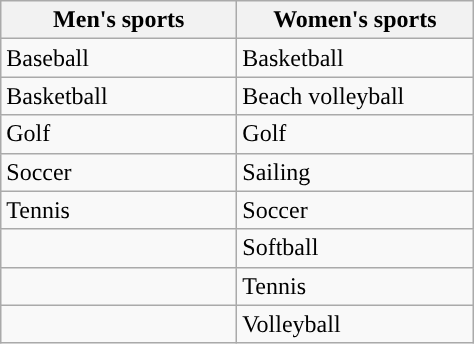<table class="wikitable"; style= "text-align: ">
<tr>
<th width=150px>Men's sports</th>
<th width=150px>Women's sports</th>
</tr>
<tr>
<td>Baseball</td>
<td>Basketball</td>
</tr>
<tr>
<td>Basketball</td>
<td>Beach volleyball</td>
</tr>
<tr>
<td>Golf</td>
<td>Golf</td>
</tr>
<tr>
<td>Soccer</td>
<td>Sailing</td>
</tr>
<tr>
<td>Tennis</td>
<td>Soccer</td>
</tr>
<tr>
<td></td>
<td>Softball</td>
</tr>
<tr>
<td></td>
<td>Tennis</td>
</tr>
<tr>
<td></td>
<td>Volleyball</td>
</tr>
</table>
